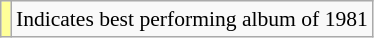<table class="wikitable" style="font-size:90%;">
<tr>
<td style="background-color:#FFFF99"></td>
<td>Indicates best performing album of 1981</td>
</tr>
</table>
